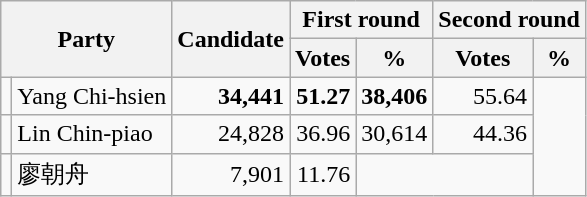<table class="wikitable">
<tr>
<th colspan="2" rowspan="2">Party</th>
<th rowspan="2">Candidate</th>
<th colspan="2">First round</th>
<th colspan="2">Second round</th>
</tr>
<tr>
<th>Votes</th>
<th>%</th>
<th>Votes</th>
<th>%</th>
</tr>
<tr>
<td></td>
<td>Yang Chi-hsien</td>
<td align="right"><strong>34,441</strong></td>
<td align="right"><strong>51.27</strong></td>
<td align="right"><strong>38,406</strong></td>
<td align="right">55.64</td>
</tr>
<tr>
<td></td>
<td>Lin Chin-piao</td>
<td align="right">24,828</td>
<td align="right">36.96</td>
<td align="right">30,614</td>
<td align="right">44.36</td>
</tr>
<tr>
<td></td>
<td>廖朝舟</td>
<td align="right">7,901</td>
<td align="right">11.76</td>
<td colspan="2"></td>
</tr>
</table>
